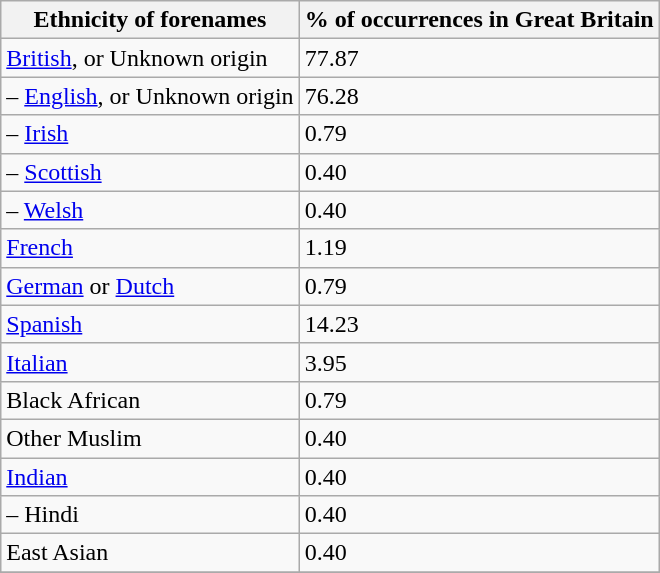<table class="wikitable">
<tr>
<th>Ethnicity of forenames</th>
<th>% of occurrences in Great Britain</th>
</tr>
<tr>
<td><a href='#'>British</a>, or Unknown origin</td>
<td>77.87</td>
</tr>
<tr>
<td>– <a href='#'>English</a>, or Unknown origin</td>
<td>76.28</td>
</tr>
<tr>
<td>–  <a href='#'>Irish</a></td>
<td>0.79</td>
</tr>
<tr>
<td>–   <a href='#'>Scottish</a></td>
<td>0.40</td>
</tr>
<tr>
<td>–   <a href='#'>Welsh</a></td>
<td>0.40</td>
</tr>
<tr>
<td><a href='#'>French</a></td>
<td>1.19</td>
</tr>
<tr>
<td><a href='#'>German</a> or <a href='#'>Dutch</a></td>
<td>0.79</td>
</tr>
<tr>
<td><a href='#'>Spanish</a></td>
<td>14.23</td>
</tr>
<tr>
<td><a href='#'>Italian</a></td>
<td>3.95</td>
</tr>
<tr>
<td>Black African</td>
<td>0.79</td>
</tr>
<tr>
<td>Other Muslim</td>
<td>0.40</td>
</tr>
<tr>
<td><a href='#'>Indian</a></td>
<td>0.40</td>
</tr>
<tr>
<td>–  Hindi</td>
<td>0.40</td>
</tr>
<tr>
<td>East Asian</td>
<td>0.40</td>
</tr>
<tr>
</tr>
</table>
